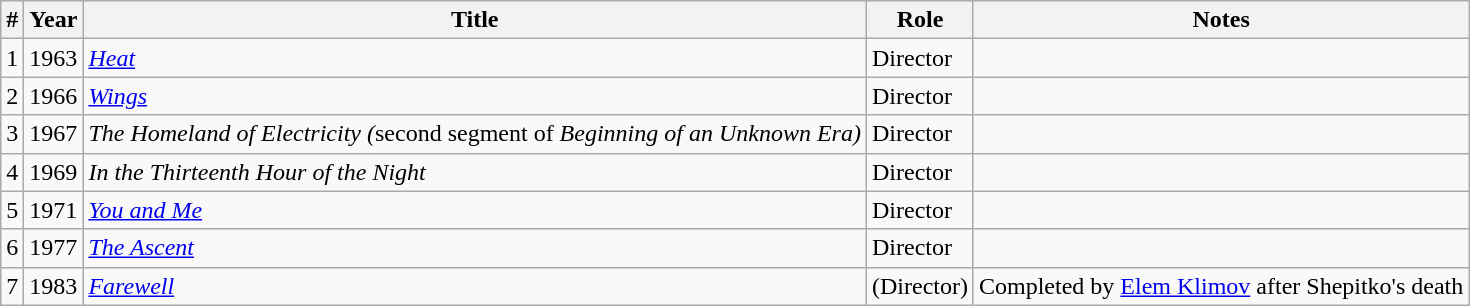<table class="wikitable sortable">
<tr>
<th>#</th>
<th>Year</th>
<th>Title</th>
<th>Role</th>
<th>Notes</th>
</tr>
<tr>
<td>1</td>
<td>1963</td>
<td><em><a href='#'>Heat</a></em></td>
<td>Director</td>
<td></td>
</tr>
<tr>
<td>2</td>
<td>1966</td>
<td><em><a href='#'>Wings</a></em></td>
<td>Director</td>
<td></td>
</tr>
<tr>
<td>3</td>
<td>1967</td>
<td><em>The Homeland of Electricity (</em>second segment of <em>Beginning of an Unknown Era)</em></td>
<td>Director</td>
<td></td>
</tr>
<tr>
<td>4</td>
<td>1969</td>
<td><em>In the Thirteenth Hour of the Night</em></td>
<td>Director</td>
<td></td>
</tr>
<tr>
<td>5</td>
<td>1971</td>
<td><em><a href='#'>You and Me</a></em></td>
<td>Director</td>
<td></td>
</tr>
<tr>
<td>6</td>
<td>1977</td>
<td><em><a href='#'>The Ascent</a></em></td>
<td>Director</td>
<td></td>
</tr>
<tr>
<td>7</td>
<td>1983</td>
<td><em><a href='#'>Farewell</a></em></td>
<td>(Director)</td>
<td>Completed by <a href='#'>Elem Klimov</a> after Shepitko's death</td>
</tr>
</table>
